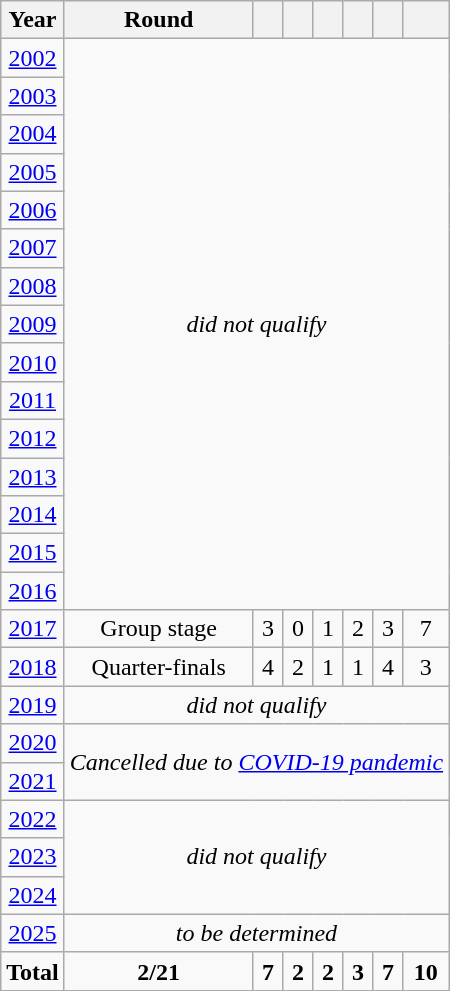<table class="wikitable" style="text-align: center;">
<tr>
<th>Year</th>
<th>Round</th>
<th></th>
<th></th>
<th></th>
<th></th>
<th></th>
<th></th>
</tr>
<tr>
<td> <a href='#'>2002</a></td>
<td colspan=8 rowspan=15><em>did not qualify</em></td>
</tr>
<tr>
<td> <a href='#'>2003</a></td>
</tr>
<tr>
<td> <a href='#'>2004</a></td>
</tr>
<tr>
<td> <a href='#'>2005</a></td>
</tr>
<tr>
<td> <a href='#'>2006</a></td>
</tr>
<tr>
<td> <a href='#'>2007</a></td>
</tr>
<tr>
<td> <a href='#'>2008</a></td>
</tr>
<tr>
<td> <a href='#'>2009</a></td>
</tr>
<tr>
<td> <a href='#'>2010</a></td>
</tr>
<tr>
<td> <a href='#'>2011</a></td>
</tr>
<tr>
<td> <a href='#'>2012</a></td>
</tr>
<tr>
<td> <a href='#'>2013</a></td>
</tr>
<tr>
<td> <a href='#'>2014</a></td>
</tr>
<tr>
<td> <a href='#'>2015</a></td>
</tr>
<tr>
<td> <a href='#'>2016</a></td>
</tr>
<tr>
<td> <a href='#'>2017</a></td>
<td>Group stage</td>
<td>3</td>
<td>0</td>
<td>1</td>
<td>2</td>
<td>3</td>
<td>7</td>
</tr>
<tr>
<td> <a href='#'>2018</a></td>
<td>Quarter-finals</td>
<td>4</td>
<td>2</td>
<td>1</td>
<td>1</td>
<td>4</td>
<td>3</td>
</tr>
<tr>
<td> <a href='#'>2019</a></td>
<td colspan=8><em>did not qualify</em></td>
</tr>
<tr>
<td> <a href='#'>2020</a></td>
<td rowspan=2 colspan=8><em>Cancelled due to <a href='#'>COVID-19 pandemic</a></em></td>
</tr>
<tr>
<td> <a href='#'>2021</a></td>
</tr>
<tr>
<td> <a href='#'>2022</a></td>
<td rowspan=3 colspan=8><em>did not qualify</em></td>
</tr>
<tr>
<td> <a href='#'>2023</a></td>
</tr>
<tr>
<td> <a href='#'>2024</a></td>
</tr>
<tr>
<td> <a href='#'>2025</a></td>
<td colspan=8><em>to be determined</em></td>
</tr>
<tr>
<td><strong>Total</strong></td>
<td><strong>2/21</strong></td>
<td><strong>7</strong></td>
<td><strong>2</strong></td>
<td><strong>2</strong></td>
<td><strong>3</strong></td>
<td><strong>7</strong></td>
<td><strong>10</strong></td>
</tr>
</table>
